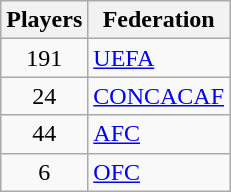<table class="wikitable">
<tr>
<th>Players</th>
<th>Federation</th>
</tr>
<tr>
<td align="center">191</td>
<td><a href='#'>UEFA</a></td>
</tr>
<tr>
<td align="center">24</td>
<td><a href='#'>CONCACAF</a></td>
</tr>
<tr>
<td align="center">44</td>
<td><a href='#'>AFC</a></td>
</tr>
<tr>
<td align="center">6</td>
<td><a href='#'>OFC</a></td>
</tr>
</table>
